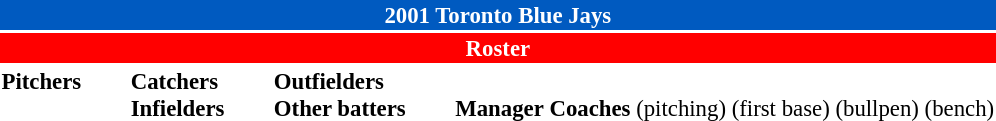<table class="toccolours" style="font-size: 95%;">
<tr>
<th colspan="10" style="background-color: #005ac0; color: #FFFFFF; text-align: centre;">2001 Toronto Blue Jays</th>
</tr>
<tr>
<th colspan="10" style="background-color: red; color: #FFFFFF; text-align: centre;">Roster</th>
</tr>
<tr>
<td valign="top"><strong>Pitchers</strong><br>


















</td>
<td width="25px"></td>
<td valign="top"><strong>Catchers</strong><br>


<strong>Infielders</strong>










</td>
<td width="25px"></td>
<td valign="top"><strong>Outfielders</strong><br>





<strong>Other batters</strong>
</td>
<td width="25px"></td>
<td valign="top"><br><strong>Manager</strong>

<strong>Coaches</strong>

 (pitching)

 (first base)
 (bullpen)
 (bench)</td>
</tr>
</table>
